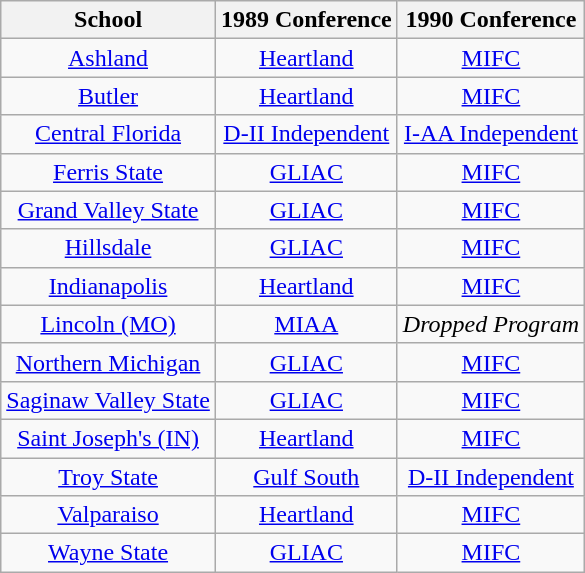<table class="wikitable sortable">
<tr>
<th>School</th>
<th>1989 Conference</th>
<th>1990 Conference</th>
</tr>
<tr style="text-align:center;">
<td><a href='#'>Ashland</a></td>
<td><a href='#'>Heartland</a></td>
<td><a href='#'>MIFC</a></td>
</tr>
<tr style="text-align:center;">
<td><a href='#'>Butler</a></td>
<td><a href='#'>Heartland</a></td>
<td><a href='#'>MIFC</a></td>
</tr>
<tr style="text-align:center;">
<td><a href='#'>Central Florida</a></td>
<td><a href='#'>D-II Independent</a></td>
<td><a href='#'>I-AA Independent</a></td>
</tr>
<tr style="text-align:center;">
<td><a href='#'>Ferris State</a></td>
<td><a href='#'>GLIAC</a></td>
<td><a href='#'>MIFC</a></td>
</tr>
<tr style="text-align:center;">
<td><a href='#'>Grand Valley State</a></td>
<td><a href='#'>GLIAC</a></td>
<td><a href='#'>MIFC</a></td>
</tr>
<tr style="text-align:center;">
<td><a href='#'>Hillsdale</a></td>
<td><a href='#'>GLIAC</a></td>
<td><a href='#'>MIFC</a></td>
</tr>
<tr style="text-align:center;">
<td><a href='#'>Indianapolis</a></td>
<td><a href='#'>Heartland</a></td>
<td><a href='#'>MIFC</a></td>
</tr>
<tr style="text-align:center;">
<td><a href='#'>Lincoln (MO)</a></td>
<td><a href='#'>MIAA</a></td>
<td><em>Dropped Program</em></td>
</tr>
<tr style="text-align:center;">
<td><a href='#'>Northern Michigan</a></td>
<td><a href='#'>GLIAC</a></td>
<td><a href='#'>MIFC</a></td>
</tr>
<tr style="text-align:center;">
<td><a href='#'>Saginaw Valley State</a></td>
<td><a href='#'>GLIAC</a></td>
<td><a href='#'>MIFC</a></td>
</tr>
<tr style="text-align:center;">
<td><a href='#'>Saint Joseph's (IN)</a></td>
<td><a href='#'>Heartland</a></td>
<td><a href='#'>MIFC</a></td>
</tr>
<tr style="text-align:center;">
<td><a href='#'>Troy State</a></td>
<td><a href='#'>Gulf South</a></td>
<td><a href='#'>D-II Independent</a></td>
</tr>
<tr style="text-align:center;">
<td><a href='#'>Valparaiso</a></td>
<td><a href='#'>Heartland</a></td>
<td><a href='#'>MIFC</a></td>
</tr>
<tr style="text-align:center;">
<td><a href='#'>Wayne State</a></td>
<td><a href='#'>GLIAC</a></td>
<td><a href='#'>MIFC</a></td>
</tr>
</table>
